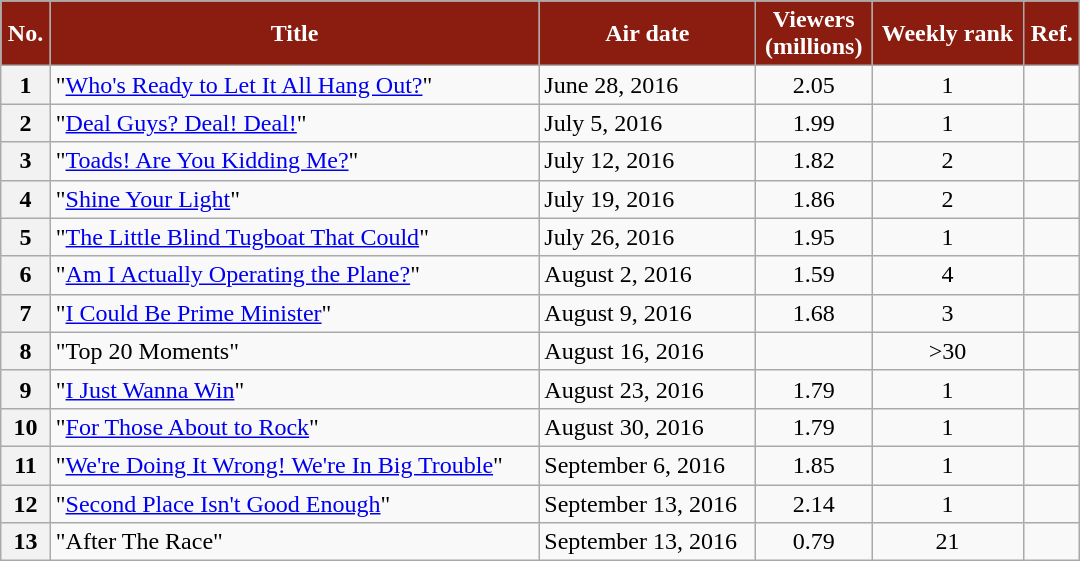<table class="wikitable" style="text-align:center; width:57%">
<tr>
<th style="background:#8b1c10; color:white;">No.</th>
<th style="background:#8b1c10; color:white;">Title</th>
<th style="background:#8b1c10; color:white;">Air date</th>
<th style="background:#8b1c10; color:white;" data-sort-type="number">Viewers <br> (millions)</th>
<th style="background:#8b1c10; color:white;" data-sort-type="number">Weekly rank</th>
<th style="background:#8b1c10; color:white;">Ref.</th>
</tr>
<tr>
<th>1</th>
<td style="text-align:left;">"<a href='#'>Who's Ready to Let It All Hang Out?</a>"</td>
<td style="text-align:left;">June 28, 2016</td>
<td>2.05</td>
<td>1</td>
<td></td>
</tr>
<tr>
<th>2</th>
<td style="text-align:left;">"<a href='#'>Deal Guys? Deal! Deal!</a>"</td>
<td style="text-align:left;">July 5, 2016</td>
<td>1.99</td>
<td>1</td>
<td></td>
</tr>
<tr>
<th>3</th>
<td style="text-align:left;">"<a href='#'>Toads! Are You Kidding Me?</a>"</td>
<td style="text-align:left;">July 12, 2016</td>
<td>1.82</td>
<td>2</td>
<td></td>
</tr>
<tr>
<th>4</th>
<td style="text-align:left;">"<a href='#'>Shine Your Light</a>"</td>
<td style="text-align:left;">July 19, 2016</td>
<td>1.86</td>
<td>2</td>
<td></td>
</tr>
<tr>
<th>5</th>
<td style="text-align:left;">"<a href='#'>The Little Blind Tugboat That Could</a>"</td>
<td style="text-align:left;">July 26, 2016</td>
<td>1.95</td>
<td>1</td>
<td></td>
</tr>
<tr>
<th>6</th>
<td style="text-align:left;">"<a href='#'>Am I Actually Operating the Plane?</a>"</td>
<td style="text-align:left;">August 2, 2016</td>
<td>1.59</td>
<td>4</td>
<td></td>
</tr>
<tr>
<th>7</th>
<td style="text-align:left;">"<a href='#'>I Could Be Prime Minister</a>"</td>
<td style="text-align:left;">August 9, 2016</td>
<td>1.68</td>
<td>3</td>
<td></td>
</tr>
<tr>
<th>8</th>
<td style="text-align:left;">"Top 20 Moments"</td>
<td style="text-align:left;">August 16, 2016</td>
<td></td>
<td>>30</td>
<td></td>
</tr>
<tr>
<th>9</th>
<td style="text-align:left;">"<a href='#'>I Just Wanna Win</a>"</td>
<td style="text-align:left;">August 23, 2016</td>
<td>1.79</td>
<td>1</td>
<td></td>
</tr>
<tr>
<th>10</th>
<td style="text-align:left;">"<a href='#'>For Those About to Rock</a>"</td>
<td style="text-align:left;">August 30, 2016</td>
<td>1.79</td>
<td>1</td>
<td></td>
</tr>
<tr>
<th>11</th>
<td style="text-align:left;">"<a href='#'>We're Doing It Wrong! We're In Big Trouble</a>"</td>
<td style="text-align:left;">September 6, 2016</td>
<td>1.85</td>
<td>1</td>
<td></td>
</tr>
<tr>
<th>12</th>
<td style="text-align:left;">"<a href='#'>Second Place Isn't Good Enough</a>"</td>
<td style="text-align:left;">September 13, 2016</td>
<td>2.14</td>
<td>1</td>
<td></td>
</tr>
<tr>
<th>13</th>
<td style="text-align:left;">"After The Race"</td>
<td style="text-align:left;">September 13, 2016</td>
<td>0.79</td>
<td>21</td>
<td></td>
</tr>
</table>
